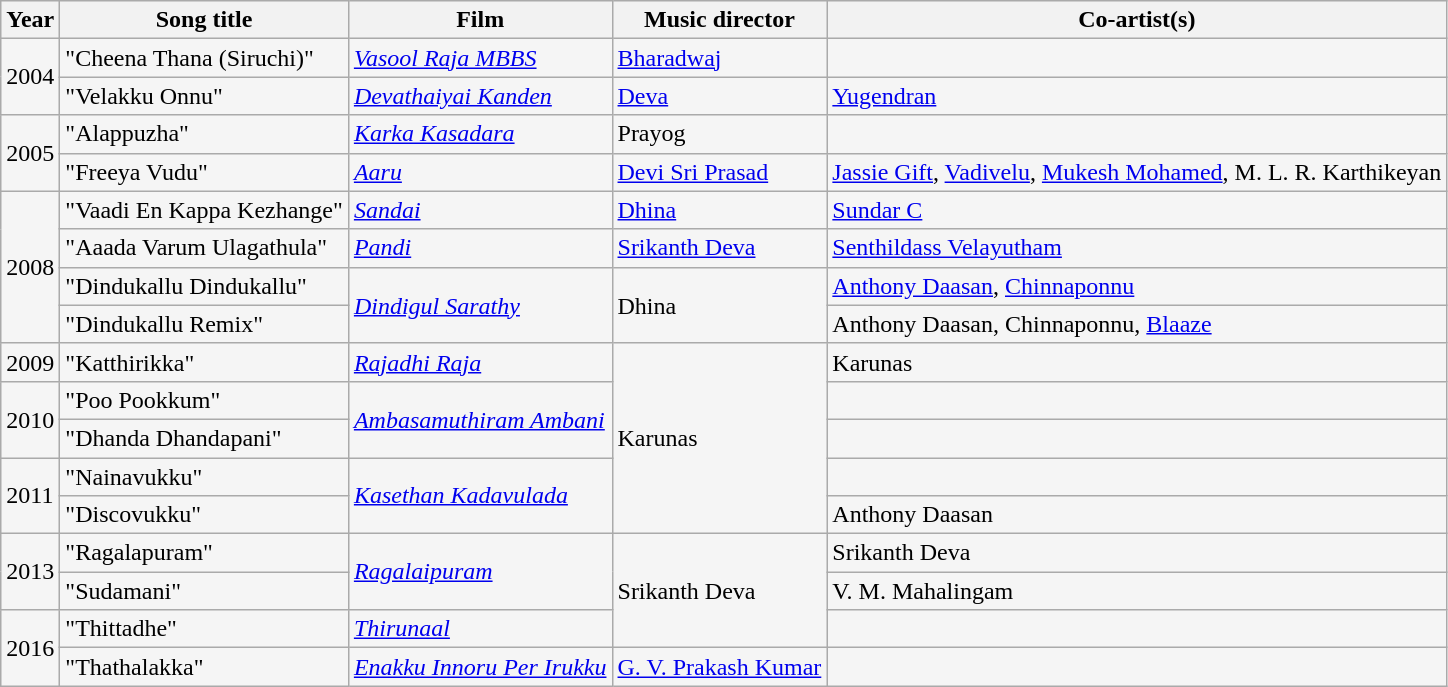<table class="wikitable sortable" style="background:#f5f5f5;">
<tr>
<th>Year</th>
<th>Song title</th>
<th>Film</th>
<th>Music director</th>
<th>Co-artist(s)</th>
</tr>
<tr>
<td rowspan="2">2004</td>
<td>"Cheena Thana (Siruchi)"</td>
<td><em><a href='#'>Vasool Raja MBBS</a></em></td>
<td><a href='#'>Bharadwaj</a></td>
<td></td>
</tr>
<tr>
<td>"Velakku Onnu"</td>
<td><em><a href='#'>Devathaiyai Kanden</a></em></td>
<td><a href='#'>Deva</a></td>
<td><a href='#'>Yugendran</a></td>
</tr>
<tr>
<td rowspan="2">2005</td>
<td>"Alappuzha"</td>
<td><em><a href='#'>Karka Kasadara</a></em></td>
<td>Prayog</td>
<td></td>
</tr>
<tr>
<td>"Freeya Vudu"</td>
<td><em><a href='#'>Aaru</a></em></td>
<td><a href='#'>Devi Sri Prasad</a></td>
<td><a href='#'>Jassie Gift</a>, <a href='#'>Vadivelu</a>, <a href='#'>Mukesh Mohamed</a>, M. L. R. Karthikeyan</td>
</tr>
<tr>
<td rowspan="4">2008</td>
<td>"Vaadi En Kappa Kezhange"</td>
<td><em><a href='#'>Sandai</a></em></td>
<td><a href='#'>Dhina</a></td>
<td><a href='#'>Sundar C</a></td>
</tr>
<tr>
<td>"Aaada Varum Ulagathula"</td>
<td><em><a href='#'>Pandi</a></em></td>
<td><a href='#'>Srikanth Deva</a></td>
<td><a href='#'>Senthildass Velayutham</a></td>
</tr>
<tr>
<td>"Dindukallu Dindukallu"</td>
<td rowspan="2"><em><a href='#'>Dindigul Sarathy</a></em></td>
<td rowspan="2">Dhina</td>
<td><a href='#'>Anthony Daasan</a>, <a href='#'>Chinnaponnu</a></td>
</tr>
<tr>
<td>"Dindukallu Remix"</td>
<td>Anthony Daasan, Chinnaponnu, <a href='#'>Blaaze</a></td>
</tr>
<tr>
<td>2009</td>
<td>"Katthirikka"</td>
<td><em><a href='#'>Rajadhi Raja</a></em></td>
<td rowspan="5">Karunas</td>
<td>Karunas</td>
</tr>
<tr>
<td rowspan="2">2010</td>
<td>"Poo Pookkum"</td>
<td rowspan="2"><em><a href='#'>Ambasamuthiram Ambani</a></em></td>
<td></td>
</tr>
<tr>
<td>"Dhanda Dhandapani"</td>
<td></td>
</tr>
<tr>
<td rowspan="2">2011</td>
<td>"Nainavukku"</td>
<td rowspan="2"><em><a href='#'>Kasethan Kadavulada</a></em></td>
<td></td>
</tr>
<tr>
<td>"Discovukku"</td>
<td>Anthony Daasan</td>
</tr>
<tr>
<td rowspan="2">2013</td>
<td>"Ragalapuram"</td>
<td rowspan="2"><em><a href='#'>Ragalaipuram</a></em></td>
<td rowspan="3">Srikanth Deva</td>
<td>Srikanth Deva</td>
</tr>
<tr>
<td>"Sudamani"</td>
<td>V. M. Mahalingam</td>
</tr>
<tr>
<td rowspan="2">2016</td>
<td>"Thittadhe"</td>
<td><em><a href='#'>Thirunaal</a></em></td>
<td></td>
</tr>
<tr>
<td>"Thathalakka"</td>
<td><em><a href='#'>Enakku Innoru Per Irukku</a></em></td>
<td><a href='#'>G. V. Prakash Kumar</a></td>
</tr>
</table>
